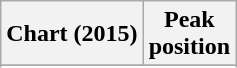<table class="wikitable sortable plainrowheaders">
<tr>
<th>Chart (2015)</th>
<th>Peak<br>position</th>
</tr>
<tr>
</tr>
<tr>
</tr>
<tr>
</tr>
<tr>
</tr>
<tr>
</tr>
<tr>
</tr>
</table>
